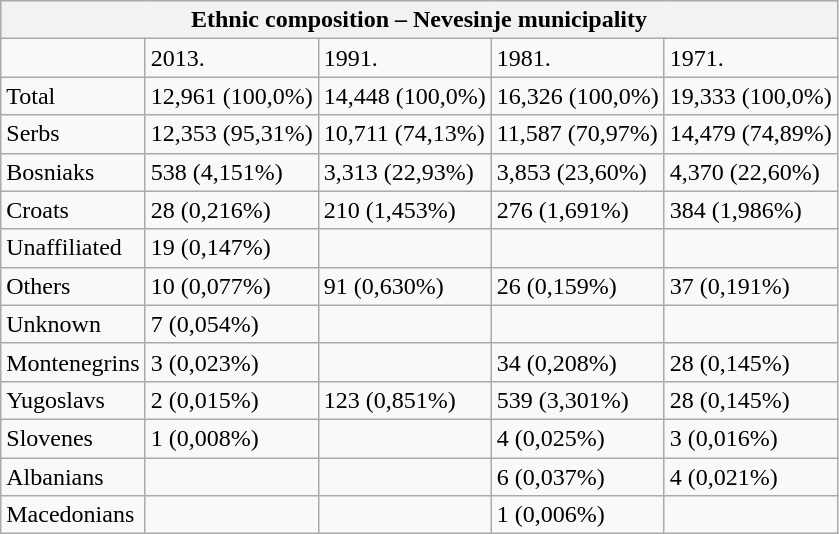<table class="wikitable">
<tr>
<th colspan="8">Ethnic composition – Nevesinje municipality</th>
</tr>
<tr>
<td></td>
<td>2013.</td>
<td>1991.</td>
<td>1981.</td>
<td>1971.</td>
</tr>
<tr>
<td>Total</td>
<td>12,961 (100,0%)</td>
<td>14,448 (100,0%)</td>
<td>16,326 (100,0%)</td>
<td>19,333 (100,0%)</td>
</tr>
<tr>
<td>Serbs</td>
<td>12,353 (95,31%)</td>
<td>10,711 (74,13%)</td>
<td>11,587 (70,97%)</td>
<td>14,479 (74,89%)</td>
</tr>
<tr>
<td>Bosniaks</td>
<td>538 (4,151%)</td>
<td>3,313 (22,93%)</td>
<td>3,853 (23,60%)</td>
<td>4,370 (22,60%)</td>
</tr>
<tr>
<td>Croats</td>
<td>28 (0,216%)</td>
<td>210 (1,453%)</td>
<td>276 (1,691%)</td>
<td>384 (1,986%)</td>
</tr>
<tr>
<td>Unaffiliated</td>
<td>19 (0,147%)</td>
<td></td>
<td></td>
<td></td>
</tr>
<tr>
<td>Others</td>
<td>10 (0,077%)</td>
<td>91 (0,630%)</td>
<td>26 (0,159%)</td>
<td>37 (0,191%)</td>
</tr>
<tr>
<td>Unknown</td>
<td>7 (0,054%)</td>
<td></td>
<td></td>
<td></td>
</tr>
<tr>
<td>Montenegrins</td>
<td>3 (0,023%)</td>
<td></td>
<td>34 (0,208%)</td>
<td>28 (0,145%)</td>
</tr>
<tr>
<td>Yugoslavs</td>
<td>2 (0,015%)</td>
<td>123 (0,851%)</td>
<td>539 (3,301%)</td>
<td>28 (0,145%)</td>
</tr>
<tr>
<td>Slovenes</td>
<td>1 (0,008%)</td>
<td></td>
<td>4 (0,025%)</td>
<td>3 (0,016%)</td>
</tr>
<tr>
<td>Albanians</td>
<td></td>
<td></td>
<td>6 (0,037%)</td>
<td>4 (0,021%)</td>
</tr>
<tr>
<td>Macedonians</td>
<td></td>
<td></td>
<td>1 (0,006%)</td>
<td></td>
</tr>
</table>
